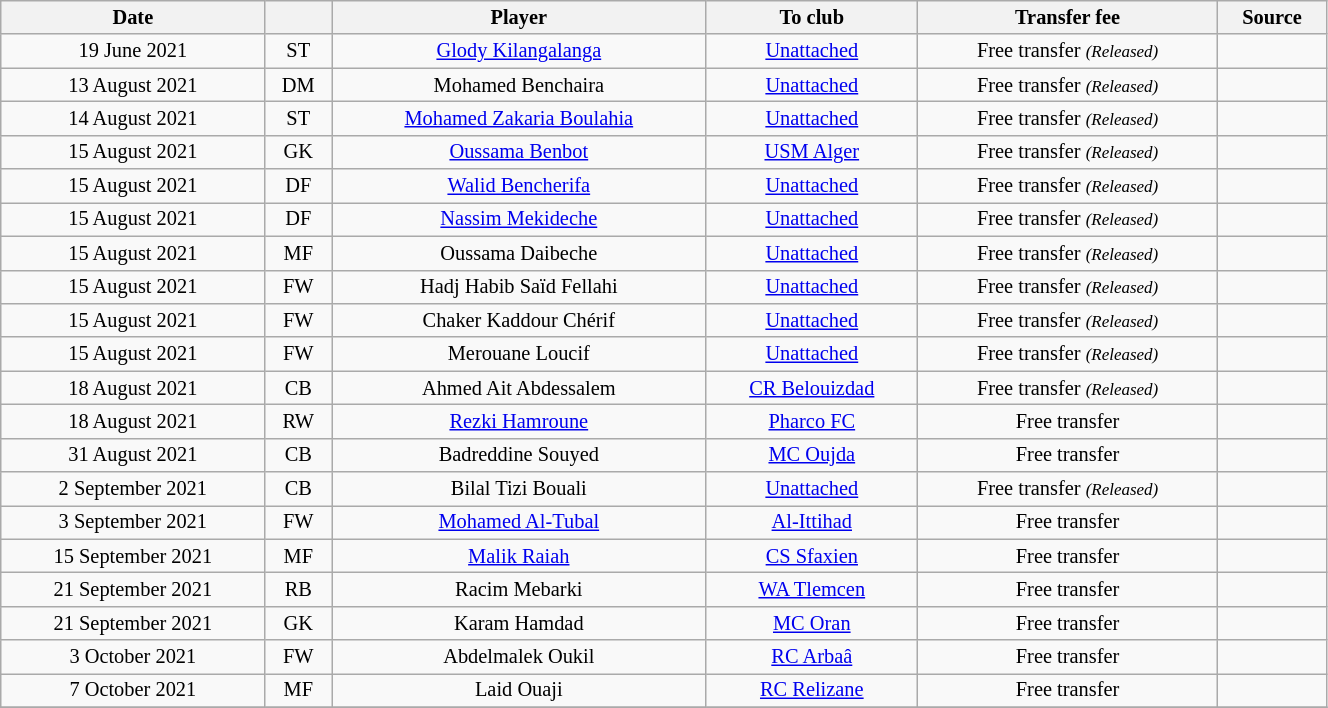<table class="wikitable sortable" style="width:70%; text-align:center; font-size:85%; text-align:centre;">
<tr>
<th>Date</th>
<th></th>
<th>Player</th>
<th>To club</th>
<th>Transfer fee</th>
<th>Source</th>
</tr>
<tr>
<td>19 June 2021</td>
<td>ST</td>
<td> <a href='#'>Glody Kilangalanga</a></td>
<td><a href='#'>Unattached</a></td>
<td>Free transfer <small><em>(Released)</em></small></td>
<td></td>
</tr>
<tr>
<td>13 August 2021</td>
<td>DM</td>
<td> Mohamed Benchaira</td>
<td><a href='#'>Unattached</a></td>
<td>Free transfer <small><em>(Released)</em></small></td>
<td></td>
</tr>
<tr>
<td>14 August 2021</td>
<td>ST</td>
<td> <a href='#'>Mohamed Zakaria Boulahia</a></td>
<td><a href='#'>Unattached</a></td>
<td>Free transfer <small><em>(Released)</em></small></td>
<td></td>
</tr>
<tr>
<td>15 August 2021</td>
<td>GK</td>
<td> <a href='#'>Oussama Benbot</a></td>
<td><a href='#'>USM Alger</a></td>
<td>Free transfer <small><em>(Released)</em></small></td>
<td></td>
</tr>
<tr>
<td>15 August 2021</td>
<td>DF</td>
<td> <a href='#'>Walid Bencherifa</a></td>
<td><a href='#'>Unattached</a></td>
<td>Free transfer <small><em>(Released)</em></small></td>
<td></td>
</tr>
<tr>
<td>15 August 2021</td>
<td>DF</td>
<td> <a href='#'>Nassim Mekideche</a></td>
<td><a href='#'>Unattached</a></td>
<td>Free transfer <small><em>(Released)</em></small></td>
<td></td>
</tr>
<tr>
<td>15 August 2021</td>
<td>MF</td>
<td> Oussama Daibeche</td>
<td><a href='#'>Unattached</a></td>
<td>Free transfer <small><em>(Released)</em></small></td>
<td></td>
</tr>
<tr>
<td>15 August 2021</td>
<td>FW</td>
<td> Hadj Habib Saïd Fellahi</td>
<td><a href='#'>Unattached</a></td>
<td>Free transfer <small><em>(Released)</em></small></td>
<td></td>
</tr>
<tr>
<td>15 August 2021</td>
<td>FW</td>
<td> Chaker Kaddour Chérif</td>
<td><a href='#'>Unattached</a></td>
<td>Free transfer <small><em>(Released)</em></small></td>
<td></td>
</tr>
<tr>
<td>15 August 2021</td>
<td>FW</td>
<td> Merouane Loucif</td>
<td><a href='#'>Unattached</a></td>
<td>Free transfer <small><em>(Released)</em></small></td>
<td></td>
</tr>
<tr>
<td>18 August 2021</td>
<td>CB</td>
<td> Ahmed Ait Abdessalem</td>
<td><a href='#'>CR Belouizdad</a></td>
<td>Free transfer <small><em>(Released)</em></small></td>
<td></td>
</tr>
<tr>
<td>18 August 2021</td>
<td>RW</td>
<td> <a href='#'>Rezki Hamroune</a></td>
<td> <a href='#'>Pharco FC</a></td>
<td>Free transfer</td>
<td></td>
</tr>
<tr>
<td>31 August 2021</td>
<td>CB</td>
<td> Badreddine Souyed</td>
<td> <a href='#'>MC Oujda</a></td>
<td>Free transfer</td>
<td></td>
</tr>
<tr>
<td>2 September 2021</td>
<td>CB</td>
<td> Bilal Tizi Bouali</td>
<td><a href='#'>Unattached</a></td>
<td>Free transfer <small><em>(Released)</em></small></td>
<td></td>
</tr>
<tr>
<td>3 September 2021</td>
<td>FW</td>
<td> <a href='#'>Mohamed Al-Tubal</a></td>
<td> <a href='#'>Al-Ittihad</a></td>
<td>Free transfer</td>
<td></td>
</tr>
<tr>
<td>15 September 2021</td>
<td>MF</td>
<td> <a href='#'>Malik Raiah</a></td>
<td> <a href='#'>CS Sfaxien</a></td>
<td>Free transfer</td>
<td></td>
</tr>
<tr>
<td>21 September 2021</td>
<td>RB</td>
<td> Racim Mebarki</td>
<td><a href='#'>WA Tlemcen</a></td>
<td>Free transfer</td>
<td></td>
</tr>
<tr>
<td>21 September 2021</td>
<td>GK</td>
<td> Karam Hamdad</td>
<td><a href='#'>MC Oran</a></td>
<td>Free transfer</td>
<td></td>
</tr>
<tr>
<td>3 October 2021</td>
<td>FW</td>
<td> Abdelmalek Oukil</td>
<td><a href='#'>RC Arbaâ</a></td>
<td>Free transfer</td>
<td></td>
</tr>
<tr>
<td>7 October 2021</td>
<td>MF</td>
<td> Laid Ouaji</td>
<td><a href='#'>RC Relizane</a></td>
<td>Free transfer</td>
<td></td>
</tr>
<tr>
</tr>
</table>
